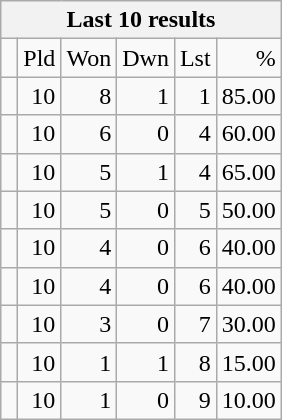<table class="wikitable" style="text-align:right">
<tr>
<th colspan=7>Last 10 results</th>
</tr>
<tr>
<td style="text-align:left"> </td>
<td>Pld</td>
<td>Won</td>
<td>Dwn</td>
<td>Lst</td>
<td>%</td>
</tr>
<tr>
<td style="text-align:left"></td>
<td>10</td>
<td>8</td>
<td>1</td>
<td>1</td>
<td>85.00</td>
</tr>
<tr>
<td style="text-align:left"></td>
<td>10</td>
<td>6</td>
<td>0</td>
<td>4</td>
<td>60.00</td>
</tr>
<tr>
<td style="text-align:left"></td>
<td>10</td>
<td>5</td>
<td>1</td>
<td>4</td>
<td>65.00</td>
</tr>
<tr>
<td style="text-align:left"></td>
<td>10</td>
<td>5</td>
<td>0</td>
<td>5</td>
<td>50.00</td>
</tr>
<tr>
<td style="text-align:left"></td>
<td>10</td>
<td>4</td>
<td>0</td>
<td>6</td>
<td>40.00</td>
</tr>
<tr>
<td style="text-align:left"></td>
<td>10</td>
<td>4</td>
<td>0</td>
<td>6</td>
<td>40.00</td>
</tr>
<tr>
<td style="text-align:left"></td>
<td>10</td>
<td>3</td>
<td>0</td>
<td>7</td>
<td>30.00</td>
</tr>
<tr>
<td style="text-align:left"></td>
<td>10</td>
<td>1</td>
<td>1</td>
<td>8</td>
<td>15.00</td>
</tr>
<tr>
<td style="text-align:left"></td>
<td>10</td>
<td>1</td>
<td>0</td>
<td>9</td>
<td>10.00</td>
</tr>
</table>
